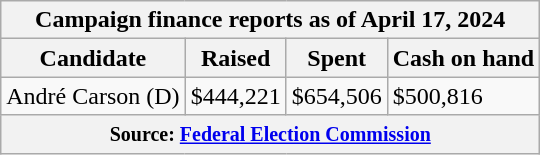<table class="wikitable sortable">
<tr>
<th colspan=4>Campaign finance reports as of April 17, 2024</th>
</tr>
<tr style="text-align:center;">
<th>Candidate</th>
<th>Raised</th>
<th>Spent</th>
<th>Cash on hand</th>
</tr>
<tr>
<td>André Carson (D)</td>
<td>$444,221</td>
<td>$654,506</td>
<td>$500,816</td>
</tr>
<tr>
<th colspan="4"><small>Source: <a href='#'>Federal Election Commission</a></small></th>
</tr>
</table>
